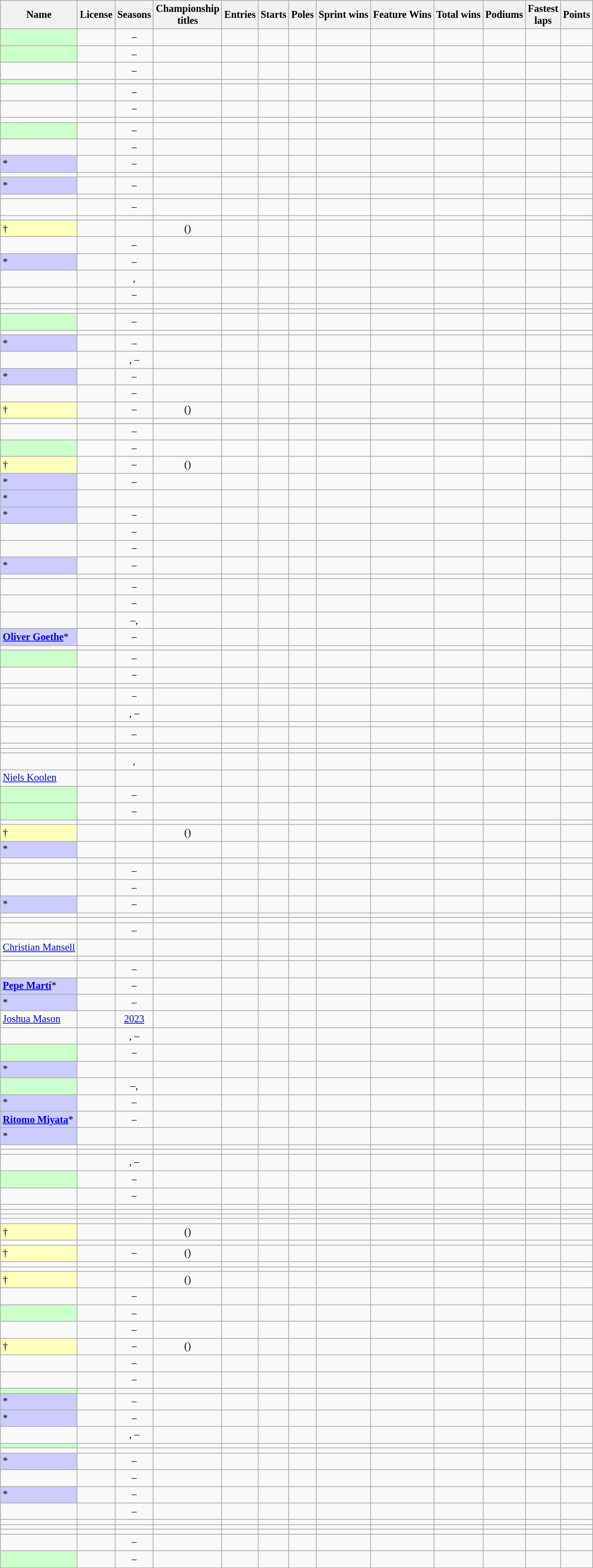<table class="wikitable sortable" style="font-size: 85%; text-align:center">
<tr>
<th>Name</th>
<th>License</th>
<th>Seasons</th>
<th>Championship<br>titles</th>
<th>Entries</th>
<th>Starts</th>
<th>Poles</th>
<th>Sprint wins</th>
<th>Feature Wins</th>
<th>Total wins</th>
<th>Podiums</th>
<th>Fastest<br>laps</th>
<th>Points</th>
</tr>
<tr>
<td align="left" style="background: #CCFFCC;"></td>
<td align="left"></td>
<td>–</td>
<td></td>
<td></td>
<td></td>
<td></td>
<td></td>
<td></td>
<td></td>
<td></td>
<td></td>
<td></td>
</tr>
<tr>
<td align="left" style="background: #CCFFCC;"></td>
<td align="left"></td>
<td>–</td>
<td></td>
<td></td>
<td></td>
<td></td>
<td></td>
<td></td>
<td></td>
<td></td>
<td></td>
<td></td>
</tr>
<tr>
<td align="left"></td>
<td align="left"></td>
<td>–</td>
<td></td>
<td></td>
<td></td>
<td></td>
<td></td>
<td></td>
<td></td>
<td></td>
<td></td>
<td></td>
</tr>
<tr>
<td align="left" style="background: #CCFFCC;"></td>
<td align="left"></td>
<td></td>
<td></td>
<td></td>
<td></td>
<td></td>
<td></td>
<td></td>
<td></td>
<td></td>
<td></td>
<td></td>
</tr>
<tr>
<td align="left"></td>
<td align="left"></td>
<td>–</td>
<td></td>
<td></td>
<td></td>
<td></td>
<td></td>
<td></td>
<td></td>
<td></td>
<td></td>
<td></td>
</tr>
<tr>
<td align="left"></td>
<td align="left"></td>
<td>–</td>
<td></td>
<td></td>
<td></td>
<td></td>
<td></td>
<td></td>
<td></td>
<td></td>
<td></td>
<td></td>
</tr>
<tr>
<td align="left"></td>
<td align="left"></td>
<td></td>
<td></td>
<td></td>
<td></td>
<td></td>
<td></td>
<td></td>
<td></td>
<td></td>
<td></td>
<td></td>
</tr>
<tr>
<td align="left" style="background: #CCFFCC;"></td>
<td align="left"></td>
<td>–</td>
<td></td>
<td></td>
<td></td>
<td></td>
<td></td>
<td></td>
<td></td>
<td></td>
<td></td>
<td></td>
</tr>
<tr>
<td align="left"></td>
<td align="left"></td>
<td>–</td>
<td></td>
<td></td>
<td></td>
<td></td>
<td></td>
<td></td>
<td></td>
<td></td>
<td></td>
<td></td>
</tr>
<tr>
<td align="left" style="background: #CCCCFF;"><strong> </strong>*</td>
<td align="left"></td>
<td>–</td>
<td></td>
<td></td>
<td></td>
<td></td>
<td></td>
<td></td>
<td></td>
<td></td>
<td></td>
<td></td>
</tr>
<tr>
<td align="left"></td>
<td align="left"></td>
<td></td>
<td></td>
<td></td>
<td></td>
<td></td>
<td></td>
<td></td>
<td></td>
<td></td>
<td></td>
<td></td>
</tr>
<tr>
<td align="left" style="background: #CCCCFF;"><strong> </strong>*</td>
<td align="left"></td>
<td>–</td>
<td></td>
<td></td>
<td></td>
<td></td>
<td></td>
<td></td>
<td></td>
<td></td>
<td></td>
<td></td>
</tr>
<tr>
<td align="left"></td>
<td align="left"></td>
<td></td>
<td></td>
<td></td>
<td></td>
<td></td>
<td></td>
<td></td>
<td></td>
<td></td>
<td></td>
<td></td>
</tr>
<tr>
<td align="left"></td>
<td align="left"></td>
<td>–</td>
<td></td>
<td></td>
<td></td>
<td></td>
<td></td>
<td></td>
<td></td>
<td></td>
<td></td>
<td></td>
</tr>
<tr>
<td align="left"></td>
<td align="left"></td>
<td></td>
<td></td>
<td></td>
<td></td>
<td></td>
<td></td>
<td></td>
<td></td>
<td></td>
<td></td>
<td></td>
</tr>
<tr>
<td align="left" style="background: #FFFFBF;">†</td>
<td align="left"></td>
<td></td>
<td> ()</td>
<td></td>
<td></td>
<td></td>
<td></td>
<td></td>
<td></td>
<td></td>
<td></td>
<td></td>
</tr>
<tr>
<td align="left"></td>
<td align="left"></td>
<td>–</td>
<td></td>
<td></td>
<td></td>
<td></td>
<td></td>
<td></td>
<td></td>
<td></td>
<td></td>
<td></td>
</tr>
<tr>
<td align="left" style="background: #CCCCFF;"><strong></strong>*</td>
<td align="left"></td>
<td>–</td>
<td></td>
<td></td>
<td></td>
<td></td>
<td></td>
<td></td>
<td></td>
<td></td>
<td></td>
<td></td>
</tr>
<tr>
<td align="left"></td>
<td align="left"></td>
<td>, </td>
<td></td>
<td></td>
<td></td>
<td></td>
<td></td>
<td></td>
<td></td>
<td></td>
<td></td>
<td></td>
</tr>
<tr>
<td align="left"></td>
<td align="left"></td>
<td>–</td>
<td></td>
<td></td>
<td></td>
<td></td>
<td></td>
<td></td>
<td></td>
<td></td>
<td></td>
<td></td>
</tr>
<tr>
<td align="left"></td>
<td align="left"></td>
<td></td>
<td></td>
<td></td>
<td></td>
<td></td>
<td></td>
<td></td>
<td></td>
<td></td>
<td></td>
<td></td>
</tr>
<tr>
<td align="left"></td>
<td align="left"></td>
<td></td>
<td></td>
<td></td>
<td></td>
<td></td>
<td></td>
<td></td>
<td></td>
<td></td>
<td></td>
<td></td>
</tr>
<tr>
<td align="left" style="background: #CCFFCC;"> </td>
<td align="left"></td>
<td>–</td>
<td></td>
<td></td>
<td></td>
<td></td>
<td></td>
<td></td>
<td></td>
<td></td>
<td></td>
<td></td>
</tr>
<tr>
<td align="left"></td>
<td align="left"></td>
<td></td>
<td></td>
<td></td>
<td></td>
<td></td>
<td></td>
<td></td>
<td></td>
<td></td>
<td></td>
<td></td>
</tr>
<tr>
<td align="left" style="background: #CCCCFF;"><strong></strong>*</td>
<td align="left"></td>
<td>–</td>
<td></td>
<td></td>
<td></td>
<td></td>
<td></td>
<td></td>
<td></td>
<td></td>
<td></td>
<td></td>
</tr>
<tr>
<td align="left"></td>
<td align="left"></td>
<td>, –</td>
<td></td>
<td></td>
<td></td>
<td></td>
<td></td>
<td></td>
<td></td>
<td></td>
<td></td>
<td></td>
</tr>
<tr>
<td align="left" style="background: #CCCCFF;"><strong></strong>*</td>
<td align="left"></td>
<td>–</td>
<td></td>
<td></td>
<td></td>
<td></td>
<td></td>
<td></td>
<td></td>
<td></td>
<td></td>
<td></td>
</tr>
<tr>
<td align="left"></td>
<td align="left"></td>
<td>–</td>
<td></td>
<td></td>
<td></td>
<td></td>
<td></td>
<td></td>
<td></td>
<td></td>
<td></td>
<td></td>
</tr>
<tr>
<td align="left" style="background: #FFFFBF;">†</td>
<td align="left"></td>
<td>–</td>
<td> ()</td>
<td></td>
<td></td>
<td></td>
<td></td>
<td></td>
<td></td>
<td></td>
<td></td>
<td></td>
</tr>
<tr>
<td align="left"></td>
<td align="left"></td>
<td></td>
<td></td>
<td></td>
<td></td>
<td></td>
<td></td>
<td></td>
<td></td>
<td></td>
<td></td>
<td></td>
</tr>
<tr>
</tr>
<tr>
<td align="left"></td>
<td align="left"></td>
<td>–</td>
<td></td>
<td></td>
<td></td>
<td></td>
<td></td>
<td></td>
<td></td>
<td></td>
<td></td>
<td></td>
</tr>
<tr>
<td align="left" style="background: #CCFFCC;"></td>
<td align="left"></td>
<td>–</td>
<td></td>
<td></td>
<td></td>
<td></td>
<td></td>
<td></td>
<td></td>
<td></td>
<td></td>
<td></td>
</tr>
<tr>
<td align="left" style="background: #FFFFBF;">†</td>
<td align="left"></td>
<td>–</td>
<td> ()</td>
<td></td>
<td></td>
<td></td>
<td></td>
<td></td>
<td></td>
<td></td>
<td></td>
<td></td>
</tr>
<tr>
<td align="left" style="background: #CCCCFF;"><strong></strong>*</td>
<td align="left"></td>
<td>–</td>
<td></td>
<td></td>
<td></td>
<td></td>
<td></td>
<td></td>
<td></td>
<td></td>
<td></td>
<td></td>
</tr>
<tr>
<td align="left" style="background: #CCCCFF;"><strong></strong>*</td>
<td align="left"></td>
<td></td>
<td></td>
<td></td>
<td></td>
<td></td>
<td></td>
<td></td>
<td></td>
<td></td>
<td></td>
<td></td>
</tr>
<tr>
<td align="left" style="background: #CCCCFF;"><strong></strong>*</td>
<td align="left"></td>
<td>–</td>
<td></td>
<td></td>
<td></td>
<td></td>
<td></td>
<td></td>
<td></td>
<td></td>
<td></td>
<td></td>
</tr>
<tr>
<td align="left"></td>
<td align="left"></td>
<td>–</td>
<td></td>
<td></td>
<td></td>
<td></td>
<td></td>
<td></td>
<td></td>
<td></td>
<td></td>
<td></td>
</tr>
<tr>
<td align="left"></td>
<td align="left"></td>
<td>–</td>
<td></td>
<td></td>
<td></td>
<td></td>
<td></td>
<td></td>
<td></td>
<td></td>
<td></td>
<td></td>
</tr>
<tr>
<td align="left" style="background: #CCCCFF;"><strong></strong>*</td>
<td align="left"></td>
<td>–</td>
<td></td>
<td></td>
<td></td>
<td></td>
<td></td>
<td></td>
<td></td>
<td></td>
<td></td>
<td></td>
</tr>
<tr>
<td align="left"></td>
<td align="left"></td>
<td></td>
<td></td>
<td></td>
<td></td>
<td></td>
<td></td>
<td></td>
<td></td>
<td></td>
<td></td>
<td></td>
</tr>
<tr>
<td align="left"></td>
<td align="left"></td>
<td>–</td>
<td></td>
<td></td>
<td></td>
<td></td>
<td></td>
<td></td>
<td></td>
<td></td>
<td></td>
<td></td>
</tr>
<tr>
<td align="left"></td>
<td align="left"></td>
<td>–</td>
<td></td>
<td></td>
<td></td>
<td></td>
<td></td>
<td></td>
<td></td>
<td></td>
<td></td>
<td></td>
</tr>
<tr>
<td align="left"></td>
<td align="left"></td>
<td>–, </td>
<td></td>
<td></td>
<td></td>
<td></td>
<td></td>
<td></td>
<td></td>
<td></td>
<td></td>
<td></td>
</tr>
<tr>
<td align="left" style="background: #CCCCFF;"><strong><a href='#'>Oliver Goethe</a></strong>*</td>
<td align="left"></td>
<td>–</td>
<td></td>
<td></td>
<td></td>
<td></td>
<td></td>
<td></td>
<td></td>
<td></td>
<td></td>
<td></td>
</tr>
<tr>
<td align="left"></td>
<td align="left"></td>
<td></td>
<td></td>
<td></td>
<td></td>
<td></td>
<td></td>
<td></td>
<td></td>
<td></td>
<td></td>
<td></td>
</tr>
<tr>
<td align="left" style="background: #CCFFCC;"></td>
<td align="left"></td>
<td>–</td>
<td></td>
<td></td>
<td></td>
<td></td>
<td></td>
<td></td>
<td></td>
<td></td>
<td></td>
<td></td>
</tr>
<tr>
<td align="left"></td>
<td align="left"></td>
<td>–</td>
<td></td>
<td></td>
<td></td>
<td></td>
<td></td>
<td></td>
<td></td>
<td></td>
<td></td>
<td></td>
</tr>
<tr>
<td align="left"></td>
<td align="left"></td>
<td></td>
<td></td>
<td></td>
<td></td>
<td></td>
<td></td>
<td></td>
<td></td>
<td></td>
<td></td>
<td></td>
</tr>
<tr>
<td align="left"></td>
<td align="left"></td>
<td>−</td>
<td></td>
<td></td>
<td></td>
<td></td>
<td></td>
<td></td>
<td></td>
<td></td>
<td></td>
<td></td>
</tr>
<tr>
<td align="left"></td>
<td align="left"></td>
<td>, –</td>
<td></td>
<td></td>
<td></td>
<td></td>
<td></td>
<td></td>
<td></td>
<td></td>
<td></td>
<td></td>
</tr>
<tr>
<td align="left"></td>
<td align="left"></td>
<td></td>
<td></td>
<td></td>
<td></td>
<td></td>
<td></td>
<td></td>
<td></td>
<td></td>
<td></td>
<td></td>
</tr>
<tr>
<td align="left"></td>
<td align="left"></td>
<td>–</td>
<td></td>
<td></td>
<td></td>
<td></td>
<td></td>
<td></td>
<td></td>
<td></td>
<td></td>
<td></td>
</tr>
<tr>
<td align="left"></td>
<td align="left"></td>
<td></td>
<td></td>
<td></td>
<td></td>
<td></td>
<td></td>
<td></td>
<td></td>
<td></td>
<td></td>
<td></td>
</tr>
<tr>
<td align="left"></td>
<td align="left"></td>
<td></td>
<td></td>
<td></td>
<td></td>
<td></td>
<td></td>
<td></td>
<td></td>
<td></td>
<td></td>
<td></td>
</tr>
<tr>
<td align="left"></td>
<td align="left"></td>
<td>, </td>
<td></td>
<td></td>
<td></td>
<td></td>
<td></td>
<td></td>
<td></td>
<td></td>
<td></td>
<td></td>
</tr>
<tr>
<td align="left"><a href='#'>Niels Koolen</a></td>
<td align="left"></td>
<td></td>
<td></td>
<td></td>
<td></td>
<td></td>
<td></td>
<td></td>
<td></td>
<td></td>
<td></td>
<td></td>
</tr>
<tr>
<td align="left" style="background: #CCFFCC;"></td>
<td align="left"></td>
<td>–</td>
<td></td>
<td></td>
<td></td>
<td></td>
<td></td>
<td></td>
<td></td>
<td></td>
<td></td>
<td></td>
</tr>
<tr>
<td align="left" style="background: #CCFFCC;"></td>
<td align="left"></td>
<td>–</td>
<td></td>
<td></td>
<td></td>
<td></td>
<td></td>
<td></td>
<td></td>
<td></td>
<td></td>
<td></td>
</tr>
<tr>
<td align="left"></td>
<td align="left"></td>
<td></td>
<td></td>
<td></td>
<td></td>
<td></td>
<td></td>
<td></td>
<td></td>
<td></td>
<td></td>
<td></td>
</tr>
<tr>
<td align="left" style="background: #FFFFBF;">†</td>
<td align="left"></td>
<td></td>
<td> ()</td>
<td></td>
<td></td>
<td></td>
<td></td>
<td></td>
<td></td>
<td></td>
<td></td>
<td></td>
</tr>
<tr>
<td align="left" style="background: #CCCCFF;"><strong></strong>*</td>
<td align="left"></td>
<td></td>
<td></td>
<td></td>
<td></td>
<td></td>
<td></td>
<td></td>
<td></td>
<td></td>
<td></td>
<td></td>
</tr>
<tr>
<td align="left"></td>
<td align="left"></td>
<td></td>
<td></td>
<td></td>
<td></td>
<td></td>
<td></td>
<td></td>
<td></td>
<td></td>
<td></td>
<td></td>
</tr>
<tr>
<td align="left"></td>
<td align="left"></td>
<td>–</td>
<td></td>
<td></td>
<td></td>
<td></td>
<td></td>
<td></td>
<td></td>
<td></td>
<td></td>
<td></td>
</tr>
<tr>
<td align="left"></td>
<td align="left"></td>
<td>–</td>
<td></td>
<td></td>
<td></td>
<td></td>
<td></td>
<td></td>
<td></td>
<td></td>
<td></td>
<td></td>
</tr>
<tr>
<td align="left" style="background: #CCCCFF;"><strong></strong>*</td>
<td align="left"></td>
<td>–</td>
<td></td>
<td></td>
<td></td>
<td></td>
<td></td>
<td></td>
<td></td>
<td></td>
<td></td>
<td></td>
</tr>
<tr>
<td align="left"></td>
<td align="left"></td>
<td></td>
<td></td>
<td></td>
<td></td>
<td></td>
<td></td>
<td></td>
<td></td>
<td></td>
<td></td>
<td></td>
</tr>
<tr>
<td align="left"></td>
<td align="left"></td>
<td></td>
<td></td>
<td></td>
<td></td>
<td></td>
<td></td>
<td></td>
<td></td>
<td></td>
<td></td>
<td></td>
</tr>
<tr>
<td align="left"></td>
<td align="left"></td>
<td>–</td>
<td></td>
<td></td>
<td></td>
<td></td>
<td></td>
<td></td>
<td></td>
<td></td>
<td></td>
<td></td>
</tr>
<tr>
<td align="left"><a href='#'>Christian Mansell</a></td>
<td align="left"></td>
<td></td>
<td></td>
<td></td>
<td></td>
<td></td>
<td></td>
<td></td>
<td></td>
<td></td>
<td></td>
<td></td>
</tr>
<tr>
<td align="left"></td>
<td align="left"></td>
<td></td>
<td></td>
<td></td>
<td></td>
<td></td>
<td></td>
<td></td>
<td></td>
<td></td>
<td></td>
<td></td>
</tr>
<tr>
<td align="left"></td>
<td align="left"></td>
<td>–</td>
<td></td>
<td></td>
<td></td>
<td></td>
<td></td>
<td></td>
<td></td>
<td></td>
<td></td>
<td></td>
</tr>
<tr>
<td align="left" style="background: #CCCCFF;"><strong><a href='#'>Pepe Martí</a></strong>*</td>
<td align="left"></td>
<td>–</td>
<td></td>
<td></td>
<td></td>
<td></td>
<td></td>
<td></td>
<td></td>
<td></td>
<td></td>
<td></td>
</tr>
<tr>
<td align="left" style="background: #CCCCFF;"><strong></strong>*</td>
<td align="left"></td>
<td>–</td>
<td></td>
<td></td>
<td></td>
<td></td>
<td></td>
<td></td>
<td></td>
<td></td>
<td></td>
<td></td>
</tr>
<tr>
<td align="left"><a href='#'>Joshua Mason</a></td>
<td align="left"></td>
<td><a href='#'>2023</a></td>
<td></td>
<td></td>
<td></td>
<td></td>
<td></td>
<td></td>
<td></td>
<td></td>
<td></td>
<td></td>
</tr>
<tr>
<td align="left"></td>
<td align="left"></td>
<td>, –</td>
<td></td>
<td></td>
<td></td>
<td></td>
<td></td>
<td></td>
<td></td>
<td></td>
<td></td>
<td></td>
</tr>
<tr>
<td align="left" style="background: #CCFFCC;"></td>
<td align="left"></td>
<td>–</td>
<td></td>
<td></td>
<td></td>
<td></td>
<td></td>
<td></td>
<td></td>
<td></td>
<td></td>
<td></td>
</tr>
<tr>
<td align="left" style="background: #CCCCFF;"><strong></strong>*</td>
<td align="left"></td>
<td></td>
<td></td>
<td></td>
<td></td>
<td></td>
<td></td>
<td></td>
<td></td>
<td></td>
<td></td>
<td></td>
</tr>
<tr>
<td align="left" style="background: #CCFFCC;"></td>
<td align="left"></td>
<td>–, </td>
<td></td>
<td></td>
<td></td>
<td></td>
<td></td>
<td></td>
<td></td>
<td></td>
<td></td>
<td></td>
</tr>
<tr>
<td align="left" style="background: #CCCCFF;"><strong></strong>*</td>
<td align="left"></td>
<td>–</td>
<td></td>
<td></td>
<td></td>
<td></td>
<td></td>
<td></td>
<td></td>
<td></td>
<td></td>
<td></td>
</tr>
<tr>
<td align="left" style="background: #CCCCFF;"><strong><a href='#'>Ritomo Miyata</a></strong>*</td>
<td align="left"></td>
<td>–</td>
<td></td>
<td></td>
<td></td>
<td></td>
<td></td>
<td></td>
<td></td>
<td></td>
<td></td>
<td></td>
</tr>
<tr>
<td align="left" style="background: #CCCCFF;"><strong></strong>*</td>
<td align="left"></td>
<td></td>
<td></td>
<td></td>
<td></td>
<td></td>
<td></td>
<td></td>
<td></td>
<td></td>
<td></td>
<td></td>
</tr>
<tr>
<td align="left"></td>
<td align="left"></td>
<td></td>
<td></td>
<td></td>
<td></td>
<td></td>
<td></td>
<td></td>
<td></td>
<td></td>
<td></td>
<td></td>
</tr>
<tr>
<td align="left"></td>
<td align="left"></td>
<td></td>
<td></td>
<td></td>
<td></td>
<td></td>
<td></td>
<td></td>
<td></td>
<td></td>
<td></td>
<td></td>
</tr>
<tr>
<td align="left"></td>
<td align="left"></td>
<td>, –</td>
<td></td>
<td></td>
<td></td>
<td></td>
<td></td>
<td></td>
<td></td>
<td></td>
<td></td>
<td></td>
</tr>
<tr>
<td align="left" style="background: #CCFFCC;"></td>
<td align="left"></td>
<td>–</td>
<td></td>
<td></td>
<td></td>
<td></td>
<td></td>
<td></td>
<td></td>
<td></td>
<td></td>
<td></td>
</tr>
<tr>
<td align="left"></td>
<td align="left"></td>
<td>–</td>
<td></td>
<td></td>
<td></td>
<td></td>
<td></td>
<td></td>
<td></td>
<td></td>
<td></td>
<td></td>
</tr>
<tr>
<td align="left"></td>
<td align="left"></td>
<td></td>
<td></td>
<td></td>
<td></td>
<td></td>
<td></td>
<td></td>
<td></td>
<td></td>
<td></td>
<td></td>
</tr>
<tr>
<td align="left"></td>
<td align="left"></td>
<td></td>
<td></td>
<td></td>
<td></td>
<td></td>
<td></td>
<td></td>
<td></td>
<td></td>
<td></td>
<td></td>
</tr>
<tr>
<td align="left"></td>
<td align="left"></td>
<td></td>
<td></td>
<td></td>
<td></td>
<td></td>
<td></td>
<td></td>
<td></td>
<td></td>
<td></td>
<td></td>
</tr>
<tr>
<td align="left"></td>
<td align="left"></td>
<td></td>
<td></td>
<td></td>
<td></td>
<td></td>
<td></td>
<td></td>
<td></td>
<td></td>
<td></td>
<td></td>
</tr>
<tr>
<td align="left" style="background: #FFFFBF;">†</td>
<td align="left"></td>
<td></td>
<td> ()</td>
<td></td>
<td></td>
<td></td>
<td></td>
<td></td>
<td></td>
<td></td>
<td></td>
<td></td>
</tr>
<tr>
<td align="left"></td>
<td align="left"></td>
<td></td>
<td></td>
<td></td>
<td></td>
<td></td>
<td></td>
<td></td>
<td></td>
<td></td>
<td></td>
<td></td>
</tr>
<tr>
<td align="left" style="background: #FFFFBF;">†</td>
<td align="left"></td>
<td>–</td>
<td> ()</td>
<td></td>
<td></td>
<td></td>
<td></td>
<td></td>
<td></td>
<td></td>
<td></td>
<td></td>
</tr>
<tr>
<td align="left"></td>
<td align="left"></td>
<td></td>
<td></td>
<td></td>
<td></td>
<td></td>
<td></td>
<td></td>
<td></td>
<td></td>
<td></td>
<td></td>
</tr>
<tr>
<td align="left"></td>
<td align="left"></td>
<td></td>
<td></td>
<td></td>
<td></td>
<td></td>
<td></td>
<td></td>
<td></td>
<td></td>
<td></td>
<td></td>
</tr>
<tr>
<td align="left" style="background: #FFFFBF;">†</td>
<td align="left"></td>
<td></td>
<td> ()</td>
<td></td>
<td></td>
<td></td>
<td></td>
<td></td>
<td></td>
<td></td>
<td></td>
<td></td>
</tr>
<tr>
<td align="left"></td>
<td align="left"></td>
<td>–</td>
<td></td>
<td></td>
<td></td>
<td></td>
<td></td>
<td></td>
<td></td>
<td></td>
<td></td>
<td></td>
</tr>
<tr>
<td align="left" style="background: #CCFFCC;"></td>
<td align="left"></td>
<td>–</td>
<td></td>
<td></td>
<td></td>
<td></td>
<td></td>
<td></td>
<td></td>
<td></td>
<td></td>
<td></td>
</tr>
<tr>
<td align="left"></td>
<td align="left"></td>
<td>–</td>
<td></td>
<td></td>
<td></td>
<td></td>
<td></td>
<td></td>
<td></td>
<td></td>
<td></td>
<td></td>
</tr>
<tr>
<td align="left" style="background: #FFFFBF;">†</td>
<td align="left"></td>
<td>–</td>
<td> ()</td>
<td></td>
<td></td>
<td></td>
<td></td>
<td></td>
<td></td>
<td></td>
<td></td>
<td></td>
</tr>
<tr>
<td align="left"></td>
<td align="left"></td>
<td>–</td>
<td></td>
<td></td>
<td></td>
<td></td>
<td></td>
<td></td>
<td></td>
<td></td>
<td></td>
<td></td>
</tr>
<tr>
<td align="left"></td>
<td align="left"></td>
<td>–</td>
<td></td>
<td></td>
<td></td>
<td></td>
<td></td>
<td></td>
<td></td>
<td></td>
<td></td>
<td></td>
</tr>
<tr>
<td align="left" style="background: #CCFFCC;"></td>
<td align="left"></td>
<td></td>
<td></td>
<td></td>
<td></td>
<td></td>
<td></td>
<td></td>
<td></td>
<td></td>
<td></td>
<td></td>
</tr>
<tr>
<td align="left" style="background: #CCCCFF;"><strong></strong>*</td>
<td align="left"></td>
<td>–</td>
<td></td>
<td></td>
<td></td>
<td></td>
<td></td>
<td></td>
<td></td>
<td></td>
<td></td>
<td></td>
</tr>
<tr>
<td align="left" style="background: #CCCCFF;"><strong></strong>*</td>
<td align="left"></td>
<td>–</td>
<td></td>
<td></td>
<td></td>
<td></td>
<td></td>
<td></td>
<td></td>
<td></td>
<td></td>
<td></td>
</tr>
<tr>
<td align="left"></td>
<td align="left"></td>
<td>, –</td>
<td></td>
<td></td>
<td></td>
<td></td>
<td></td>
<td></td>
<td></td>
<td></td>
<td></td>
<td></td>
</tr>
<tr>
<td align="left" style="background: #CCFFCC;"></td>
<td align="left"></td>
<td></td>
<td></td>
<td></td>
<td></td>
<td></td>
<td></td>
<td></td>
<td></td>
<td></td>
<td></td>
<td></td>
</tr>
<tr>
<td align="left"></td>
<td align="left"></td>
<td></td>
<td></td>
<td></td>
<td></td>
<td></td>
<td></td>
<td></td>
<td></td>
<td></td>
<td></td>
<td></td>
</tr>
<tr>
<td align="left" style="background: #CCCCFF;"><strong></strong>*</td>
<td align="left"></td>
<td>–</td>
<td></td>
<td></td>
<td></td>
<td></td>
<td></td>
<td></td>
<td></td>
<td></td>
<td></td>
<td></td>
</tr>
<tr>
<td align="left"></td>
<td align="left"></td>
<td>–</td>
<td></td>
<td></td>
<td></td>
<td></td>
<td></td>
<td></td>
<td></td>
<td></td>
<td></td>
<td></td>
</tr>
<tr>
<td align="left" style="background: #CCCCFF;"><strong></strong>*</td>
<td align="left"></td>
<td>–</td>
<td></td>
<td></td>
<td></td>
<td></td>
<td></td>
<td></td>
<td></td>
<td></td>
<td></td>
<td></td>
</tr>
<tr>
<td align="left"></td>
<td align="left"></td>
<td>–</td>
<td></td>
<td></td>
<td></td>
<td></td>
<td></td>
<td></td>
<td></td>
<td></td>
<td></td>
<td></td>
</tr>
<tr>
<td align="left"></td>
<td align="left"></td>
<td></td>
<td></td>
<td></td>
<td></td>
<td></td>
<td></td>
<td></td>
<td></td>
<td></td>
<td></td>
<td></td>
</tr>
<tr>
<td align="left"></td>
<td align="left"></td>
<td></td>
<td></td>
<td></td>
<td></td>
<td></td>
<td></td>
<td></td>
<td></td>
<td></td>
<td></td>
<td></td>
</tr>
<tr>
<td align="left"></td>
<td align="left"></td>
<td></td>
<td></td>
<td></td>
<td></td>
<td></td>
<td></td>
<td></td>
<td></td>
<td></td>
<td></td>
<td></td>
</tr>
<tr>
<td align="left"></td>
<td align="left"></td>
<td>–</td>
<td></td>
<td></td>
<td></td>
<td></td>
<td></td>
<td></td>
<td></td>
<td></td>
<td></td>
<td></td>
</tr>
<tr>
<td align="left" style="background: #CCFFCC;"></td>
<td align="left"></td>
<td>–</td>
<td></td>
<td></td>
<td></td>
<td></td>
<td></td>
<td></td>
<td></td>
<td></td>
<td></td>
<td></td>
</tr>
</table>
